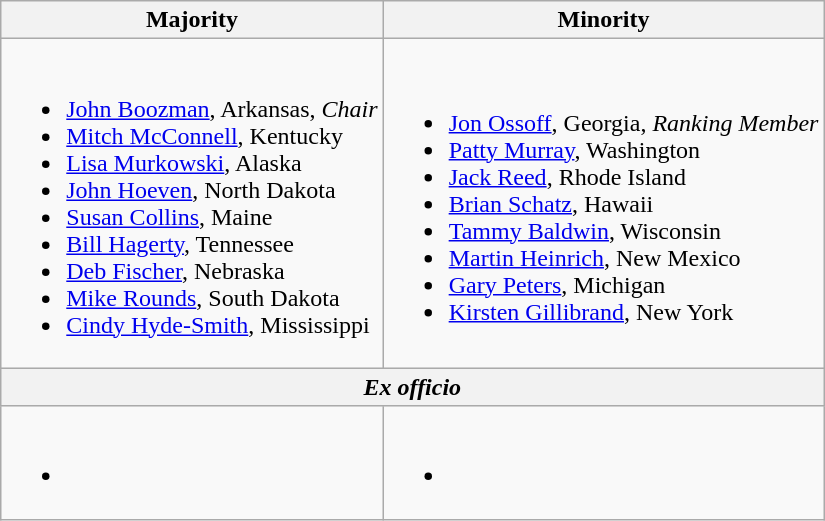<table class=wikitable>
<tr>
<th>Majority</th>
<th>Minority</th>
</tr>
<tr>
<td><br><ul><li><a href='#'>John Boozman</a>, Arkansas, <em>Chair</em></li><li><a href='#'>Mitch McConnell</a>, Kentucky</li><li><a href='#'>Lisa Murkowski</a>, Alaska</li><li><a href='#'>John Hoeven</a>, North Dakota</li><li><a href='#'>Susan Collins</a>, Maine</li><li><a href='#'>Bill Hagerty</a>, Tennessee</li><li><a href='#'>Deb Fischer</a>, Nebraska</li><li><a href='#'>Mike Rounds</a>, South Dakota</li><li><a href='#'>Cindy Hyde-Smith</a>, Mississippi</li></ul></td>
<td><br><ul><li><a href='#'>Jon Ossoff</a>, Georgia, <em>Ranking Member</em></li><li><a href='#'>Patty Murray</a>, Washington</li><li><a href='#'>Jack Reed</a>, Rhode Island</li><li><a href='#'>Brian Schatz</a>, Hawaii</li><li><a href='#'>Tammy Baldwin</a>, Wisconsin</li><li><a href='#'>Martin Heinrich</a>, New Mexico</li><li><a href='#'>Gary Peters</a>, Michigan</li><li><a href='#'>Kirsten Gillibrand</a>, New York</li></ul></td>
</tr>
<tr>
<th colspan=2 align=center><em>Ex officio</em></th>
</tr>
<tr>
<td><br><ul><li></li></ul></td>
<td><br><ul><li></li></ul></td>
</tr>
</table>
